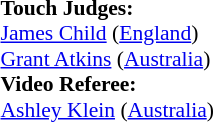<table width=100% style="font-size: 90%">
<tr>
<td><br><strong>Touch Judges:</strong>
<br><a href='#'>James Child</a> (<a href='#'>England</a>)
<br><a href='#'>Grant Atkins</a> (<a href='#'>Australia</a>)
<br><strong>Video Referee:</strong>
<br><a href='#'>Ashley Klein</a> (<a href='#'>Australia</a>)</td>
</tr>
</table>
